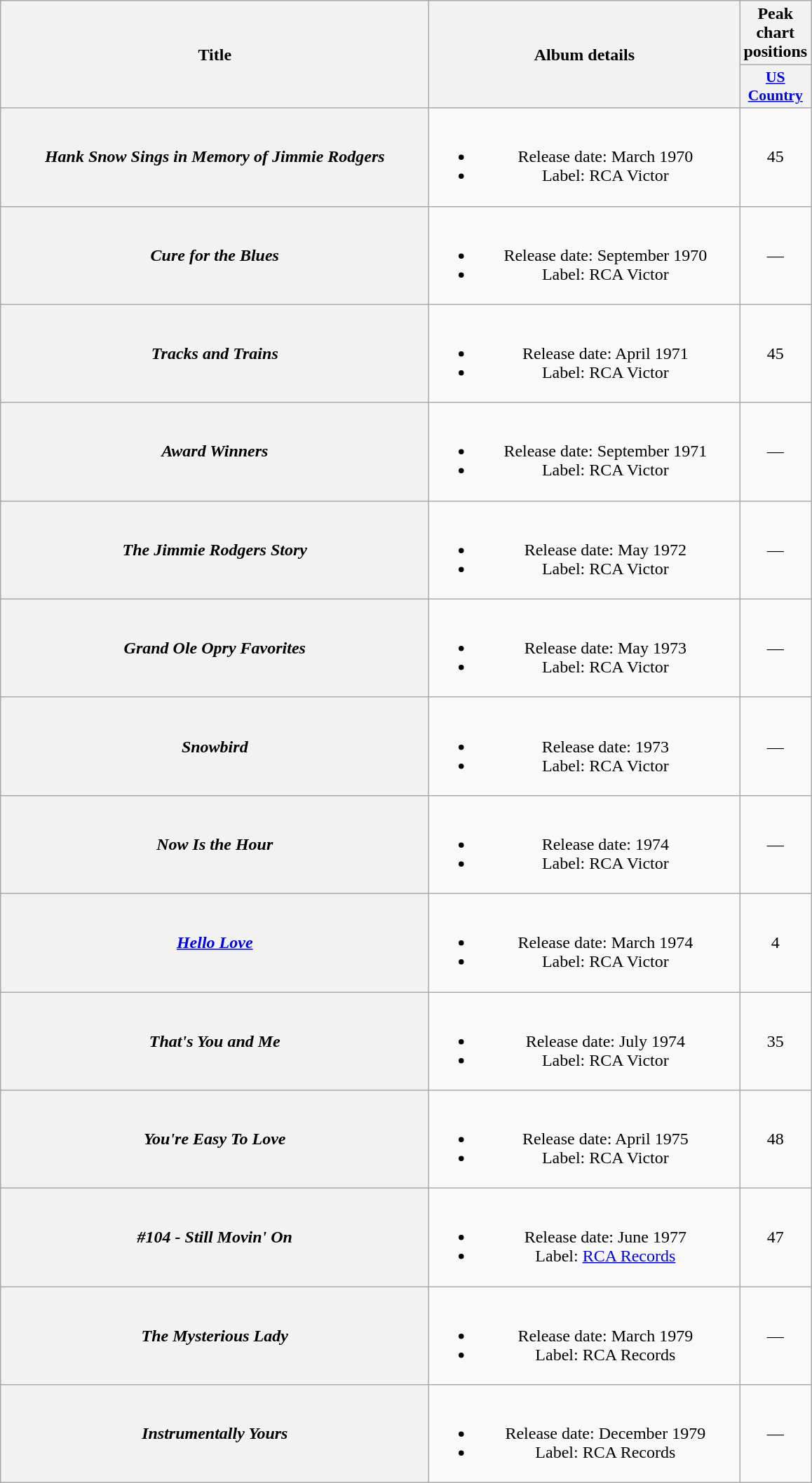<table class="wikitable plainrowheaders" style="text-align:center;">
<tr>
<th rowspan="2" style="width:25em;">Title</th>
<th rowspan="2" style="width:18em;">Album details</th>
<th colspan="1">Peak chart<br>positions</th>
</tr>
<tr>
<th style="width:4em;font-size:90%;"><a href='#'>US Country</a></th>
</tr>
<tr>
<th scope="row"><em>Hank Snow Sings in Memory of Jimmie Rodgers</em></th>
<td><br><ul><li>Release date: March 1970</li><li>Label: RCA Victor</li></ul></td>
<td>45</td>
</tr>
<tr>
<th scope="row"><em>Cure for the Blues</em></th>
<td><br><ul><li>Release date: September 1970</li><li>Label: RCA Victor</li></ul></td>
<td>—</td>
</tr>
<tr>
<th scope="row"><em>Tracks and Trains</em></th>
<td><br><ul><li>Release date: April 1971</li><li>Label: RCA Victor</li></ul></td>
<td>45</td>
</tr>
<tr>
<th scope="row"><em>Award Winners</em></th>
<td><br><ul><li>Release date: September 1971</li><li>Label: RCA Victor</li></ul></td>
<td>—</td>
</tr>
<tr>
<th scope="row"><em>The Jimmie Rodgers Story</em></th>
<td><br><ul><li>Release date: May 1972</li><li>Label: RCA Victor</li></ul></td>
<td>—</td>
</tr>
<tr>
<th scope="row"><em>Grand Ole Opry Favorites</em></th>
<td><br><ul><li>Release date: May 1973</li><li>Label: RCA Victor</li></ul></td>
<td>—</td>
</tr>
<tr>
<th scope="row"><em>Snowbird</em></th>
<td><br><ul><li>Release date: 1973</li><li>Label: RCA Victor</li></ul></td>
<td>—</td>
</tr>
<tr>
<th scope="row"><em>Now Is the Hour</em></th>
<td><br><ul><li>Release date: 1974</li><li>Label: RCA Victor</li></ul></td>
<td>—</td>
</tr>
<tr>
<th scope="row"><em><a href='#'>Hello Love</a></em></th>
<td><br><ul><li>Release date: March 1974</li><li>Label: RCA Victor</li></ul></td>
<td>4</td>
</tr>
<tr>
<th scope="row"><em>That's You and Me</em></th>
<td><br><ul><li>Release date: July 1974</li><li>Label: RCA Victor</li></ul></td>
<td>35</td>
</tr>
<tr>
<th scope="row"><em>You're Easy To Love</em></th>
<td><br><ul><li>Release date: April 1975</li><li>Label: RCA Victor</li></ul></td>
<td>48</td>
</tr>
<tr>
<th scope="row"><em>#104 - Still Movin' On</em></th>
<td><br><ul><li>Release date: June 1977</li><li>Label: <a href='#'>RCA Records</a></li></ul></td>
<td>47</td>
</tr>
<tr>
<th scope="row"><em>The Mysterious Lady</em></th>
<td><br><ul><li>Release date: March 1979</li><li>Label: RCA Records</li></ul></td>
<td>—</td>
</tr>
<tr>
<th scope="row"><em>Instrumentally Yours</em></th>
<td><br><ul><li>Release date: December 1979</li><li>Label: RCA Records</li></ul></td>
<td>—</td>
</tr>
</table>
